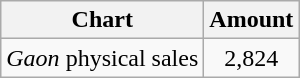<table class="wikitable">
<tr>
<th>Chart</th>
<th>Amount</th>
</tr>
<tr>
<td><em>Gaon</em> physical sales</td>
<td align="center">2,824</td>
</tr>
</table>
